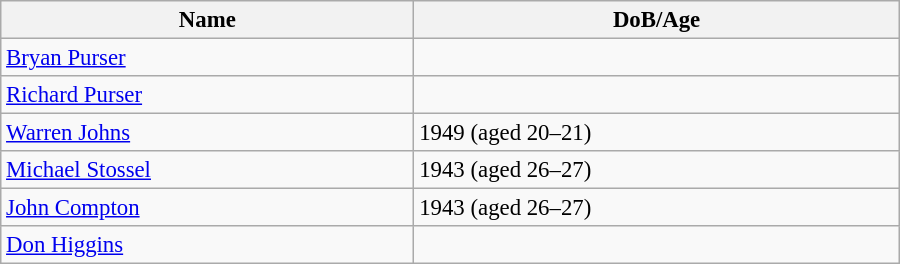<table class="wikitable" style="width:600px; font-size:95%;">
<tr>
<th align="left">Name</th>
<th align="left">DoB/Age</th>
</tr>
<tr>
<td align="left"><a href='#'>Bryan Purser</a></td>
<td align="left"></td>
</tr>
<tr>
<td align="left"><a href='#'>Richard Purser</a></td>
<td align="left"></td>
</tr>
<tr>
<td align="left"><a href='#'>Warren Johns</a></td>
<td align="left">1949 (aged 20–21)</td>
</tr>
<tr>
<td align="left"><a href='#'>Michael Stossel</a></td>
<td align="left">1943 (aged 26–27)</td>
</tr>
<tr>
<td align="left"><a href='#'>John Compton</a></td>
<td align="left">1943 (aged 26–27)</td>
</tr>
<tr>
<td align="left"><a href='#'>Don Higgins</a></td>
<td align="left"></td>
</tr>
</table>
